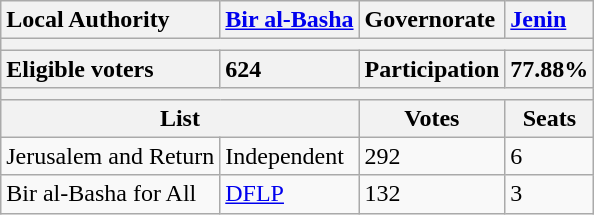<table class="wikitable">
<tr>
<th style="text-align:left;">Local Authority</th>
<th style="text-align:left;"><a href='#'>Bir al-Basha</a></th>
<th style="text-align:left;">Governorate</th>
<th style="text-align:left;"><a href='#'>Jenin</a></th>
</tr>
<tr>
<th colspan=4></th>
</tr>
<tr>
<th style="text-align:left;">Eligible voters</th>
<th style="text-align:left;">624</th>
<th style="text-align:left;">Participation</th>
<th style="text-align:left;">77.88%</th>
</tr>
<tr>
<th colspan=4></th>
</tr>
<tr>
<th colspan=2>List</th>
<th>Votes</th>
<th>Seats</th>
</tr>
<tr>
<td>Jerusalem and Return</td>
<td>Independent</td>
<td>292</td>
<td>6</td>
</tr>
<tr>
<td>Bir al-Basha for All</td>
<td><a href='#'>DFLP</a></td>
<td>132</td>
<td>3</td>
</tr>
</table>
